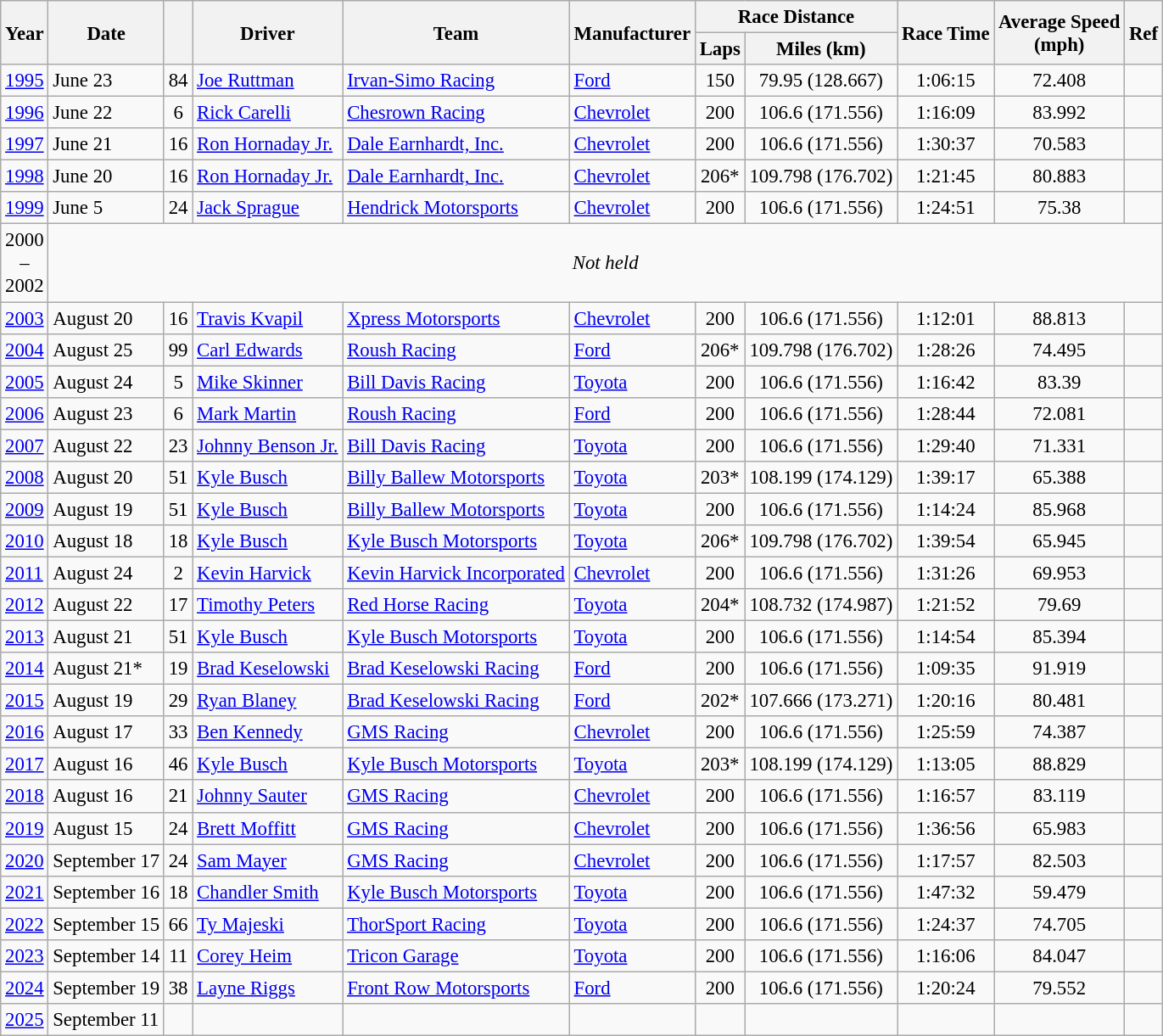<table class="wikitable" style="font-size: 95%;">
<tr>
<th rowspan="2">Year</th>
<th rowspan="2">Date</th>
<th rowspan="2"></th>
<th rowspan="2">Driver</th>
<th rowspan="2">Team</th>
<th rowspan="2">Manufacturer</th>
<th colspan="2">Race Distance</th>
<th rowspan="2">Race Time</th>
<th rowspan="2">Average Speed<br>(mph)</th>
<th rowspan="2">Ref</th>
</tr>
<tr>
<th>Laps</th>
<th>Miles (km)</th>
</tr>
<tr>
<td><a href='#'>1995</a></td>
<td>June 23</td>
<td align="center">84</td>
<td><a href='#'>Joe Ruttman</a></td>
<td><a href='#'>Irvan-Simo Racing</a></td>
<td><a href='#'>Ford</a></td>
<td align="center">150</td>
<td align="center">79.95 (128.667)</td>
<td align="center">1:06:15</td>
<td align="center">72.408</td>
<td align="center"></td>
</tr>
<tr>
<td><a href='#'>1996</a></td>
<td>June 22</td>
<td align="center">6</td>
<td><a href='#'>Rick Carelli</a></td>
<td><a href='#'>Chesrown Racing</a></td>
<td><a href='#'>Chevrolet</a></td>
<td align="center">200</td>
<td align="center">106.6 (171.556)</td>
<td align="center">1:16:09</td>
<td align="center">83.992</td>
<td align="center"></td>
</tr>
<tr>
<td><a href='#'>1997</a></td>
<td>June 21</td>
<td align="center">16</td>
<td><a href='#'>Ron Hornaday Jr.</a></td>
<td><a href='#'>Dale Earnhardt, Inc.</a></td>
<td><a href='#'>Chevrolet</a></td>
<td align="center">200</td>
<td align="center">106.6 (171.556)</td>
<td align="center">1:30:37</td>
<td align="center">70.583</td>
<td align="center"></td>
</tr>
<tr>
<td><a href='#'>1998</a></td>
<td>June 20</td>
<td align="center">16</td>
<td><a href='#'>Ron Hornaday Jr.</a></td>
<td><a href='#'>Dale Earnhardt, Inc.</a></td>
<td><a href='#'>Chevrolet</a></td>
<td align="center">206*</td>
<td align="center">109.798 (176.702)</td>
<td align="center">1:21:45</td>
<td align="center">80.883</td>
<td align="center"></td>
</tr>
<tr>
<td><a href='#'>1999</a></td>
<td>June 5</td>
<td align="center">24</td>
<td><a href='#'>Jack Sprague</a></td>
<td><a href='#'>Hendrick Motorsports</a></td>
<td><a href='#'>Chevrolet</a></td>
<td align="center">200</td>
<td align="center">106.6 (171.556)</td>
<td align="center">1:24:51</td>
<td align="center">75.38</td>
<td align="center"></td>
</tr>
<tr>
<td align=center>2000<br>–<br>2002</td>
<td colspan=10 align=center><em>Not held</em></td>
</tr>
<tr>
<td><a href='#'>2003</a></td>
<td>August 20</td>
<td align="center">16</td>
<td><a href='#'>Travis Kvapil</a></td>
<td><a href='#'>Xpress Motorsports</a></td>
<td><a href='#'>Chevrolet</a></td>
<td align="center">200</td>
<td align="center">106.6 (171.556)</td>
<td align="center">1:12:01</td>
<td align="center">88.813</td>
<td align="center"></td>
</tr>
<tr>
<td><a href='#'>2004</a></td>
<td>August 25</td>
<td align="center">99</td>
<td><a href='#'>Carl Edwards</a></td>
<td><a href='#'>Roush Racing</a></td>
<td><a href='#'>Ford</a></td>
<td align="center">206*</td>
<td align="center">109.798 (176.702)</td>
<td align="center">1:28:26</td>
<td align="center">74.495</td>
<td align="center"></td>
</tr>
<tr>
<td><a href='#'>2005</a></td>
<td>August 24</td>
<td align="center">5</td>
<td><a href='#'>Mike Skinner</a></td>
<td><a href='#'>Bill Davis Racing</a></td>
<td><a href='#'>Toyota</a></td>
<td align="center">200</td>
<td align="center">106.6 (171.556)</td>
<td align="center">1:16:42</td>
<td align="center">83.39</td>
<td align="center"></td>
</tr>
<tr>
<td><a href='#'>2006</a></td>
<td>August 23</td>
<td align="center">6</td>
<td><a href='#'>Mark Martin</a></td>
<td><a href='#'>Roush Racing</a></td>
<td><a href='#'>Ford</a></td>
<td align="center">200</td>
<td align="center">106.6 (171.556)</td>
<td align="center">1:28:44</td>
<td align="center">72.081</td>
<td align="center"></td>
</tr>
<tr>
<td><a href='#'>2007</a></td>
<td>August 22</td>
<td align="center">23</td>
<td><a href='#'>Johnny Benson Jr.</a></td>
<td><a href='#'>Bill Davis Racing</a></td>
<td><a href='#'>Toyota</a></td>
<td align="center">200</td>
<td align="center">106.6 (171.556)</td>
<td align="center">1:29:40</td>
<td align="center">71.331</td>
<td align="center"></td>
</tr>
<tr>
<td><a href='#'>2008</a></td>
<td>August 20</td>
<td align="center">51</td>
<td><a href='#'>Kyle Busch</a></td>
<td><a href='#'>Billy Ballew Motorsports</a></td>
<td><a href='#'>Toyota</a></td>
<td align="center">203*</td>
<td align="center">108.199 (174.129)</td>
<td align="center">1:39:17</td>
<td align="center">65.388</td>
<td align="center"></td>
</tr>
<tr>
<td><a href='#'>2009</a></td>
<td>August 19</td>
<td align="center">51</td>
<td><a href='#'>Kyle Busch</a></td>
<td><a href='#'>Billy Ballew Motorsports</a></td>
<td><a href='#'>Toyota</a></td>
<td align="center">200</td>
<td align="center">106.6 (171.556)</td>
<td align="center">1:14:24</td>
<td align="center">85.968</td>
<td align="center"></td>
</tr>
<tr>
<td><a href='#'>2010</a></td>
<td>August 18</td>
<td align="center">18</td>
<td><a href='#'>Kyle Busch</a></td>
<td><a href='#'>Kyle Busch Motorsports</a></td>
<td><a href='#'>Toyota</a></td>
<td align="center">206*</td>
<td align="center">109.798 (176.702)</td>
<td align="center">1:39:54</td>
<td align="center">65.945</td>
<td align="center"></td>
</tr>
<tr>
<td><a href='#'>2011</a></td>
<td>August 24</td>
<td align="center">2</td>
<td><a href='#'>Kevin Harvick</a></td>
<td><a href='#'>Kevin Harvick Incorporated</a></td>
<td><a href='#'>Chevrolet</a></td>
<td align="center">200</td>
<td align="center">106.6 (171.556)</td>
<td align="center">1:31:26</td>
<td align="center">69.953</td>
<td align="center"></td>
</tr>
<tr>
<td><a href='#'>2012</a></td>
<td>August 22</td>
<td align="center">17</td>
<td><a href='#'>Timothy Peters</a></td>
<td><a href='#'>Red Horse Racing</a></td>
<td><a href='#'>Toyota</a></td>
<td align="center">204*</td>
<td align="center">108.732 (174.987)</td>
<td align="center">1:21:52</td>
<td align="center">79.69</td>
<td align="center"></td>
</tr>
<tr>
<td><a href='#'>2013</a></td>
<td>August 21</td>
<td align="center">51</td>
<td><a href='#'>Kyle Busch</a></td>
<td><a href='#'>Kyle Busch Motorsports</a></td>
<td><a href='#'>Toyota</a></td>
<td align="center">200</td>
<td align="center">106.6 (171.556)</td>
<td align="center">1:14:54</td>
<td align="center">85.394</td>
<td align="center"></td>
</tr>
<tr>
<td><a href='#'>2014</a></td>
<td>August 21*</td>
<td align="center">19</td>
<td><a href='#'>Brad Keselowski</a></td>
<td><a href='#'>Brad Keselowski Racing</a></td>
<td><a href='#'>Ford</a></td>
<td align="center">200</td>
<td align="center">106.6 (171.556)</td>
<td align="center">1:09:35</td>
<td align="center">91.919</td>
<td align="center"></td>
</tr>
<tr>
<td><a href='#'>2015</a></td>
<td>August 19</td>
<td align="center">29</td>
<td><a href='#'>Ryan Blaney</a></td>
<td><a href='#'>Brad Keselowski Racing</a></td>
<td><a href='#'>Ford</a></td>
<td align="center">202*</td>
<td align="center">107.666 (173.271)</td>
<td align="center">1:20:16</td>
<td align="center">80.481</td>
<td align="center"></td>
</tr>
<tr>
<td><a href='#'>2016</a></td>
<td>August 17</td>
<td align="center">33</td>
<td><a href='#'>Ben Kennedy</a></td>
<td><a href='#'>GMS Racing</a></td>
<td><a href='#'>Chevrolet</a></td>
<td align="center">200</td>
<td align="center">106.6 (171.556)</td>
<td align="center">1:25:59</td>
<td align="center">74.387</td>
<td align="center"></td>
</tr>
<tr>
<td><a href='#'>2017</a></td>
<td>August 16</td>
<td align="center">46</td>
<td><a href='#'>Kyle Busch</a></td>
<td><a href='#'>Kyle Busch Motorsports</a></td>
<td><a href='#'>Toyota</a></td>
<td align="center">203*</td>
<td align="center">108.199 (174.129)</td>
<td align="center">1:13:05</td>
<td align="center">88.829</td>
<td align="center"></td>
</tr>
<tr>
<td><a href='#'>2018</a></td>
<td>August 16</td>
<td align="center">21</td>
<td><a href='#'>Johnny Sauter</a></td>
<td><a href='#'>GMS Racing</a></td>
<td><a href='#'>Chevrolet</a></td>
<td align="center">200</td>
<td align="center">106.6 (171.556)</td>
<td align="center">1:16:57</td>
<td align="center">83.119</td>
<td align="center"></td>
</tr>
<tr>
<td><a href='#'>2019</a></td>
<td>August 15</td>
<td align="center">24</td>
<td><a href='#'>Brett Moffitt</a></td>
<td><a href='#'>GMS Racing</a></td>
<td><a href='#'>Chevrolet</a></td>
<td align="center">200</td>
<td align="center">106.6 (171.556)</td>
<td align="center">1:36:56</td>
<td align="center">65.983</td>
<td align="center"></td>
</tr>
<tr>
<td><a href='#'>2020</a></td>
<td>September 17</td>
<td align="center">24</td>
<td><a href='#'>Sam Mayer</a></td>
<td><a href='#'>GMS Racing</a></td>
<td><a href='#'>Chevrolet</a></td>
<td align="center">200</td>
<td align="center">106.6 (171.556)</td>
<td align="center">1:17:57</td>
<td align="center">82.503</td>
<td align="center"></td>
</tr>
<tr>
<td><a href='#'>2021</a></td>
<td>September 16</td>
<td align="center">18</td>
<td><a href='#'>Chandler Smith</a></td>
<td><a href='#'>Kyle Busch Motorsports</a></td>
<td><a href='#'>Toyota</a></td>
<td align="center">200</td>
<td align="center">106.6 (171.556)</td>
<td align="center">1:47:32</td>
<td align="center">59.479</td>
<td align="center"></td>
</tr>
<tr>
<td><a href='#'>2022</a></td>
<td>September 15</td>
<td align="center">66</td>
<td><a href='#'>Ty Majeski</a></td>
<td><a href='#'>ThorSport Racing</a></td>
<td><a href='#'>Toyota</a></td>
<td align="center">200</td>
<td align="center">106.6 (171.556)</td>
<td align="center">1:24:37</td>
<td align="center">74.705</td>
<td align="center"></td>
</tr>
<tr>
<td><a href='#'>2023</a></td>
<td>September 14</td>
<td align="center">11</td>
<td><a href='#'>Corey Heim</a></td>
<td><a href='#'>Tricon Garage</a></td>
<td><a href='#'>Toyota</a></td>
<td align="center">200</td>
<td align="center">106.6 (171.556)</td>
<td align="center">1:16:06</td>
<td align="center">84.047</td>
<td align="center"></td>
</tr>
<tr>
<td><a href='#'>2024</a></td>
<td>September 19</td>
<td align="center">38</td>
<td><a href='#'>Layne Riggs</a></td>
<td><a href='#'>Front Row Motorsports</a></td>
<td><a href='#'>Ford</a></td>
<td align="center">200</td>
<td align="center">106.6 (171.556)</td>
<td align="center">1:20:24</td>
<td align="center">79.552</td>
<td align="center"></td>
</tr>
<tr>
<td><a href='#'>2025</a></td>
<td>September 11</td>
<td align="center"></td>
<td></td>
<td></td>
<td></td>
<td align="center"></td>
<td align="center"></td>
<td align="center"></td>
<td align="center"></td>
<td align="center"></td>
</tr>
</table>
